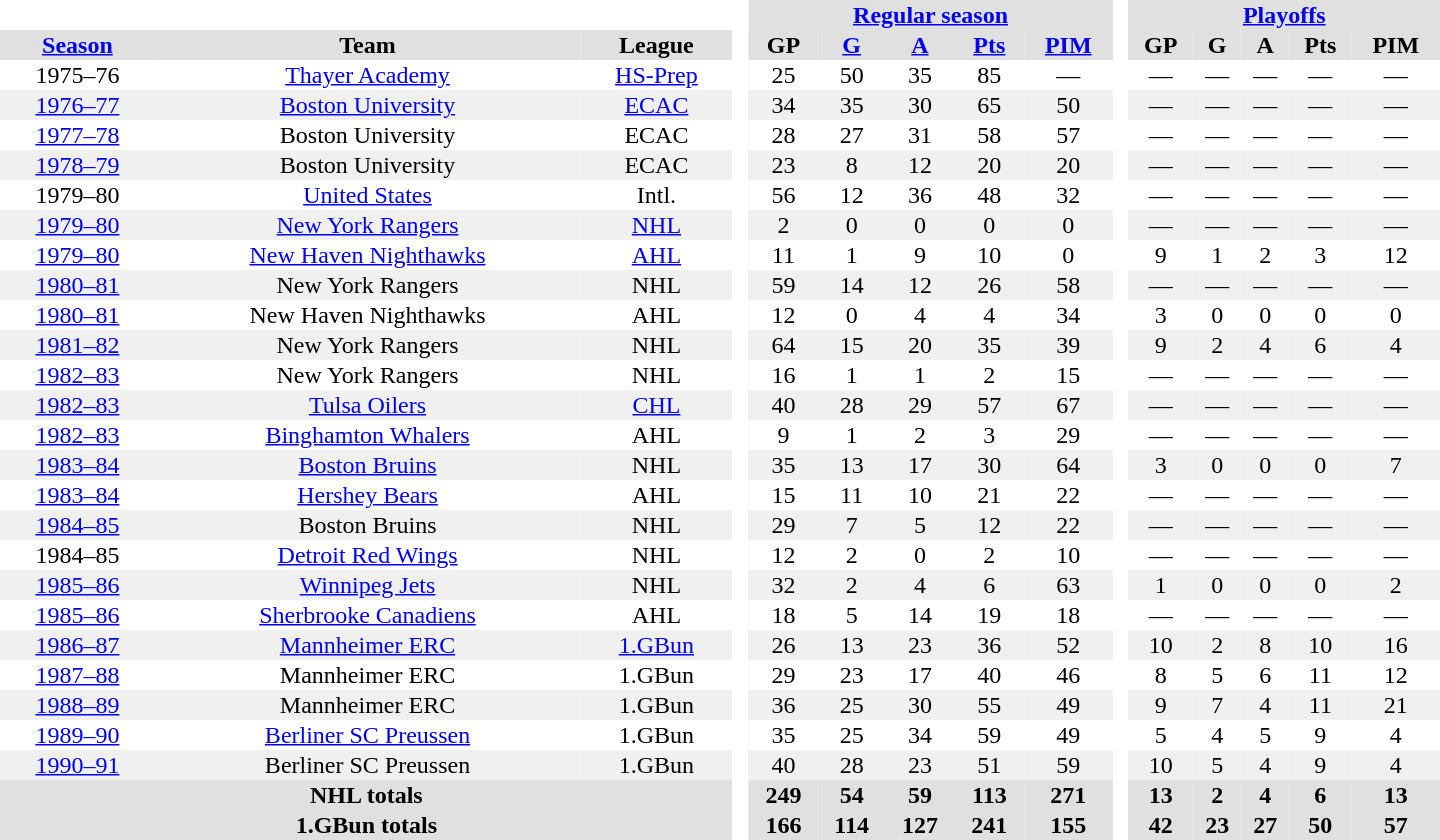<table border="0" cellpadding="1" cellspacing="0" style="text-align:center; width:60em">
<tr bgcolor="#e0e0e0">
<th colspan="3" bgcolor="#ffffff"> </th>
<th rowspan="99" bgcolor="#ffffff"> </th>
<th colspan="5"><a href='#'>Regular season</a></th>
<th rowspan="99" bgcolor="#ffffff"> </th>
<th colspan="5"><a href='#'>Playoffs</a></th>
</tr>
<tr bgcolor="#e0e0e0">
<th><a href='#'>Season</a></th>
<th>Team</th>
<th>League</th>
<th>GP</th>
<th><a href='#'>G</a></th>
<th><a href='#'>A</a></th>
<th><a href='#'>Pts</a></th>
<th><a href='#'>PIM</a></th>
<th>GP</th>
<th>G</th>
<th>A</th>
<th>Pts</th>
<th>PIM</th>
</tr>
<tr>
<td>1975–76</td>
<td><a href='#'>Thayer Academy</a></td>
<td><a href='#'>HS-Prep</a></td>
<td>25</td>
<td>50</td>
<td>35</td>
<td>85</td>
<td>—</td>
<td>—</td>
<td>—</td>
<td>—</td>
<td>—</td>
<td>—</td>
</tr>
<tr bgcolor="#f0f0f0">
<td><a href='#'>1976–77</a></td>
<td><a href='#'>Boston University</a></td>
<td><a href='#'>ECAC</a></td>
<td>34</td>
<td>35</td>
<td>30</td>
<td>65</td>
<td>50</td>
<td>—</td>
<td>—</td>
<td>—</td>
<td>—</td>
<td>—</td>
</tr>
<tr>
<td><a href='#'>1977–78</a></td>
<td>Boston University</td>
<td>ECAC</td>
<td>28</td>
<td>27</td>
<td>31</td>
<td>58</td>
<td>57</td>
<td>—</td>
<td>—</td>
<td>—</td>
<td>—</td>
<td>—</td>
</tr>
<tr bgcolor="#f0f0f0">
<td><a href='#'>1978–79</a></td>
<td>Boston University</td>
<td>ECAC</td>
<td>23</td>
<td>8</td>
<td>12</td>
<td>20</td>
<td>20</td>
<td>—</td>
<td>—</td>
<td>—</td>
<td>—</td>
<td>—</td>
</tr>
<tr>
<td>1979–80</td>
<td><a href='#'>United States</a></td>
<td>Intl.</td>
<td>56</td>
<td>12</td>
<td>36</td>
<td>48</td>
<td>32</td>
<td>—</td>
<td>—</td>
<td>—</td>
<td>—</td>
<td>—</td>
</tr>
<tr bgcolor="#f0f0f0">
<td><a href='#'>1979–80</a></td>
<td><a href='#'>New York Rangers</a></td>
<td><a href='#'>NHL</a></td>
<td>2</td>
<td>0</td>
<td>0</td>
<td>0</td>
<td>0</td>
<td>—</td>
<td>—</td>
<td>—</td>
<td>—</td>
<td>—</td>
</tr>
<tr>
<td><a href='#'>1979–80</a></td>
<td><a href='#'>New Haven Nighthawks</a></td>
<td><a href='#'>AHL</a></td>
<td>11</td>
<td>1</td>
<td>9</td>
<td>10</td>
<td>0</td>
<td>9</td>
<td>1</td>
<td>2</td>
<td>3</td>
<td>12</td>
</tr>
<tr bgcolor="#f0f0f0">
<td><a href='#'>1980–81</a></td>
<td>New York Rangers</td>
<td>NHL</td>
<td>59</td>
<td>14</td>
<td>12</td>
<td>26</td>
<td>58</td>
<td>—</td>
<td>—</td>
<td>—</td>
<td>—</td>
<td>—</td>
</tr>
<tr>
<td><a href='#'>1980–81</a></td>
<td>New Haven Nighthawks</td>
<td>AHL</td>
<td>12</td>
<td>0</td>
<td>4</td>
<td>4</td>
<td>34</td>
<td>3</td>
<td>0</td>
<td>0</td>
<td>0</td>
<td>0</td>
</tr>
<tr bgcolor="#f0f0f0">
<td><a href='#'>1981–82</a></td>
<td>New York Rangers</td>
<td>NHL</td>
<td>64</td>
<td>15</td>
<td>20</td>
<td>35</td>
<td>39</td>
<td>9</td>
<td>2</td>
<td>4</td>
<td>6</td>
<td>4</td>
</tr>
<tr>
<td><a href='#'>1982–83</a></td>
<td>New York Rangers</td>
<td>NHL</td>
<td>16</td>
<td>1</td>
<td>1</td>
<td>2</td>
<td>15</td>
<td>—</td>
<td>—</td>
<td>—</td>
<td>—</td>
<td>—</td>
</tr>
<tr bgcolor="#f0f0f0">
<td><a href='#'>1982–83</a></td>
<td><a href='#'>Tulsa Oilers</a></td>
<td><a href='#'>CHL</a></td>
<td>40</td>
<td>28</td>
<td>29</td>
<td>57</td>
<td>67</td>
<td>—</td>
<td>—</td>
<td>—</td>
<td>—</td>
<td>—</td>
</tr>
<tr>
<td><a href='#'>1982–83</a></td>
<td><a href='#'>Binghamton Whalers</a></td>
<td>AHL</td>
<td>9</td>
<td>1</td>
<td>2</td>
<td>3</td>
<td>29</td>
<td>—</td>
<td>—</td>
<td>—</td>
<td>—</td>
<td>—</td>
</tr>
<tr bgcolor="#f0f0f0">
<td><a href='#'>1983–84</a></td>
<td><a href='#'>Boston Bruins</a></td>
<td>NHL</td>
<td>35</td>
<td>13</td>
<td>17</td>
<td>30</td>
<td>64</td>
<td>3</td>
<td>0</td>
<td>0</td>
<td>0</td>
<td>7</td>
</tr>
<tr>
<td><a href='#'>1983–84</a></td>
<td><a href='#'>Hershey Bears</a></td>
<td>AHL</td>
<td>15</td>
<td>11</td>
<td>10</td>
<td>21</td>
<td>22</td>
<td>—</td>
<td>—</td>
<td>—</td>
<td>—</td>
<td>—</td>
</tr>
<tr bgcolor="#f0f0f0">
<td><a href='#'>1984–85</a></td>
<td>Boston Bruins</td>
<td>NHL</td>
<td>29</td>
<td>7</td>
<td>5</td>
<td>12</td>
<td>22</td>
<td>—</td>
<td>—</td>
<td>—</td>
<td>—</td>
<td>—</td>
</tr>
<tr>
<td>1984–85</td>
<td><a href='#'>Detroit Red Wings</a></td>
<td>NHL</td>
<td>12</td>
<td>2</td>
<td>0</td>
<td>2</td>
<td>10</td>
<td>—</td>
<td>—</td>
<td>—</td>
<td>—</td>
<td>—</td>
</tr>
<tr bgcolor="#f0f0f0">
<td><a href='#'>1985–86</a></td>
<td><a href='#'>Winnipeg Jets</a></td>
<td>NHL</td>
<td>32</td>
<td>2</td>
<td>4</td>
<td>6</td>
<td>63</td>
<td>1</td>
<td>0</td>
<td>0</td>
<td>0</td>
<td>2</td>
</tr>
<tr>
<td><a href='#'>1985–86</a></td>
<td><a href='#'>Sherbrooke Canadiens</a></td>
<td>AHL</td>
<td>18</td>
<td>5</td>
<td>14</td>
<td>19</td>
<td>18</td>
<td>—</td>
<td>—</td>
<td>—</td>
<td>—</td>
<td>—</td>
</tr>
<tr bgcolor="#f0f0f0">
<td><a href='#'>1986–87</a></td>
<td><a href='#'>Mannheimer ERC</a></td>
<td><a href='#'>1.GBun</a></td>
<td>26</td>
<td>13</td>
<td>23</td>
<td>36</td>
<td>52</td>
<td>10</td>
<td>2</td>
<td>8</td>
<td>10</td>
<td>16</td>
</tr>
<tr>
<td><a href='#'>1987–88</a></td>
<td>Mannheimer ERC</td>
<td>1.GBun</td>
<td>29</td>
<td>23</td>
<td>17</td>
<td>40</td>
<td>46</td>
<td>8</td>
<td>5</td>
<td>6</td>
<td>11</td>
<td>12</td>
</tr>
<tr bgcolor="#f0f0f0">
<td><a href='#'>1988–89</a></td>
<td>Mannheimer ERC</td>
<td>1.GBun</td>
<td>36</td>
<td>25</td>
<td>30</td>
<td>55</td>
<td>49</td>
<td>9</td>
<td>7</td>
<td>4</td>
<td>11</td>
<td>21</td>
</tr>
<tr>
<td><a href='#'>1989–90</a></td>
<td><a href='#'>Berliner SC Preussen</a></td>
<td>1.GBun</td>
<td>35</td>
<td>25</td>
<td>34</td>
<td>59</td>
<td>49</td>
<td>5</td>
<td>4</td>
<td>5</td>
<td>9</td>
<td>4</td>
</tr>
<tr bgcolor="#f0f0f0">
<td><a href='#'>1990–91</a></td>
<td>Berliner SC Preussen</td>
<td>1.GBun</td>
<td>40</td>
<td>28</td>
<td>23</td>
<td>51</td>
<td>59</td>
<td>10</td>
<td>5</td>
<td>4</td>
<td>9</td>
<td>4</td>
</tr>
<tr bgcolor="#e0e0e0">
<th colspan="3">NHL totals</th>
<th>249</th>
<th>54</th>
<th>59</th>
<th>113</th>
<th>271</th>
<th>13</th>
<th>2</th>
<th>4</th>
<th>6</th>
<th>13</th>
</tr>
<tr bgcolor="#e0e0e0">
<th colspan="3">1.GBun totals</th>
<th>166</th>
<th>114</th>
<th>127</th>
<th>241</th>
<th>155</th>
<th>42</th>
<th>23</th>
<th>27</th>
<th>50</th>
<th>57</th>
</tr>
</table>
